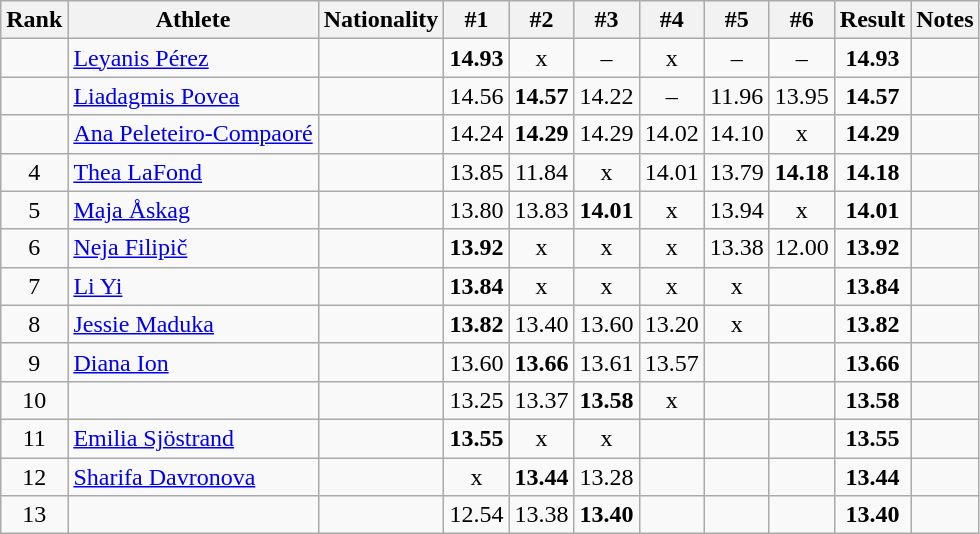<table class="wikitable sortable" style="text-align:center">
<tr>
<th>Rank</th>
<th>Athlete</th>
<th>Nationality</th>
<th>#1</th>
<th>#2</th>
<th>#3</th>
<th>#4</th>
<th>#5</th>
<th>#6</th>
<th>Result</th>
<th>Notes</th>
</tr>
<tr>
<td></td>
<td align="left"><a href='#'>Leyanis Pérez</a></td>
<td align="left"></td>
<td><strong>14.93</strong></td>
<td>x</td>
<td>–</td>
<td>x</td>
<td>–</td>
<td>–</td>
<td><strong>14.93</strong></td>
<td></td>
</tr>
<tr>
<td></td>
<td align="left"><a href='#'>Liadagmis Povea</a></td>
<td align="left"></td>
<td>14.56</td>
<td><strong>14.57</strong></td>
<td>14.22</td>
<td>–</td>
<td>11.96</td>
<td>13.95</td>
<td><strong>14.57</strong></td>
<td></td>
</tr>
<tr>
<td></td>
<td align="left"><a href='#'>Ana Peleteiro-Compaoré</a></td>
<td align="left"></td>
<td>14.24</td>
<td><strong>14.29</strong></td>
<td>14.29</td>
<td>14.02</td>
<td>14.10</td>
<td>x</td>
<td><strong>14.29</strong></td>
<td></td>
</tr>
<tr>
<td>4</td>
<td align="left"><a href='#'>Thea LaFond</a></td>
<td align="left"></td>
<td>13.85</td>
<td>11.84</td>
<td>x</td>
<td>14.01</td>
<td>13.79</td>
<td><strong>14.18</strong></td>
<td><strong>14.18</strong></td>
<td></td>
</tr>
<tr>
<td>5</td>
<td align="left"><a href='#'>Maja Åskag</a></td>
<td align="left"></td>
<td>13.80</td>
<td>13.83</td>
<td><strong>14.01</strong></td>
<td>x</td>
<td>13.94</td>
<td>x</td>
<td><strong>14.01</strong></td>
<td></td>
</tr>
<tr>
<td>6</td>
<td align="left"><a href='#'>Neja Filipič</a></td>
<td align="left"></td>
<td><strong>13.92</strong></td>
<td>x</td>
<td>x</td>
<td>x</td>
<td>13.38</td>
<td>12.00</td>
<td><strong>13.92</strong></td>
<td></td>
</tr>
<tr>
<td>7</td>
<td align="left"><a href='#'>Li Yi</a></td>
<td align="left"></td>
<td><strong>13.84</strong></td>
<td>x</td>
<td>x</td>
<td>x</td>
<td>x</td>
<td></td>
<td><strong>13.84</strong></td>
<td></td>
</tr>
<tr>
<td>8</td>
<td align="left"><a href='#'>Jessie Maduka</a></td>
<td align="left"></td>
<td><strong>13.82</strong></td>
<td>13.40</td>
<td>13.60</td>
<td>13.20</td>
<td>x</td>
<td></td>
<td><strong>13.82</strong></td>
<td></td>
</tr>
<tr>
<td>9</td>
<td align="left"><a href='#'>Diana Ion</a></td>
<td align=left></td>
<td>13.60</td>
<td><strong>13.66</strong></td>
<td>13.61</td>
<td>13.57</td>
<td></td>
<td></td>
<td><strong>13.66</strong></td>
<td></td>
</tr>
<tr>
<td>10</td>
<td align="left"></td>
<td align="left"></td>
<td>13.25</td>
<td>13.37</td>
<td><strong>13.58</strong></td>
<td>x</td>
<td></td>
<td></td>
<td><strong>13.58</strong></td>
<td></td>
</tr>
<tr>
<td>11</td>
<td align="left"><a href='#'>Emilia Sjöstrand</a></td>
<td align="left"></td>
<td><strong>13.55</strong></td>
<td>x</td>
<td>x</td>
<td></td>
<td></td>
<td></td>
<td><strong>13.55</strong></td>
<td></td>
</tr>
<tr>
<td>12</td>
<td align="left"><a href='#'>Sharifa Davronova</a></td>
<td align="left"></td>
<td>x</td>
<td><strong>13.44</strong></td>
<td>13.28</td>
<td></td>
<td></td>
<td></td>
<td><strong>13.44</strong></td>
<td></td>
</tr>
<tr>
<td>13</td>
<td align="left"></td>
<td align="left"></td>
<td>12.54</td>
<td>13.38</td>
<td><strong>13.40</strong></td>
<td></td>
<td></td>
<td></td>
<td><strong>13.40</strong></td>
<td></td>
</tr>
</table>
